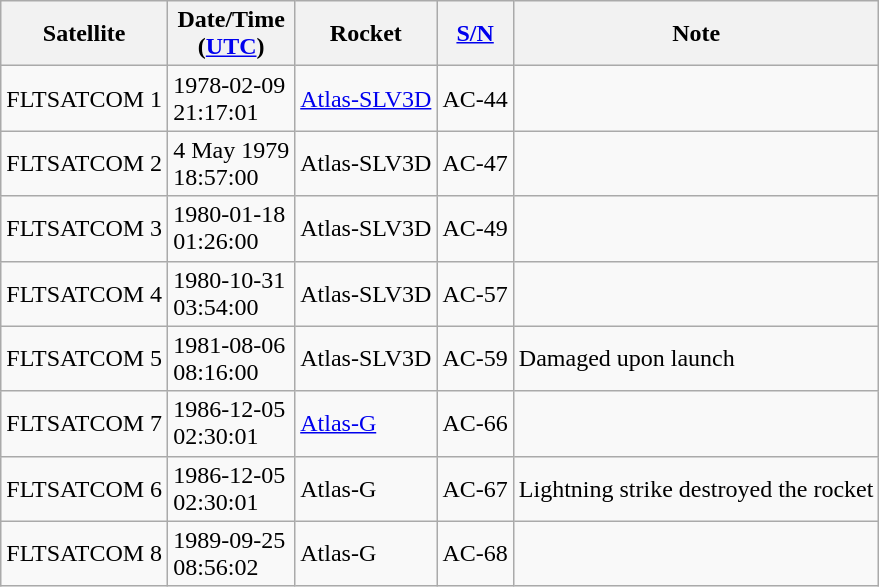<table class="wikitable sortable">
<tr>
<th>Satellite</th>
<th>Date/Time<br>(<a href='#'>UTC</a>)</th>
<th>Rocket</th>
<th><a href='#'>S/N</a></th>
<th>Note</th>
</tr>
<tr>
<td>FLTSATCOM 1</td>
<td>1978-02-09<br>21:17:01</td>
<td><a href='#'>Atlas-SLV3D</a></td>
<td>AC-44</td>
<td></td>
</tr>
<tr>
<td>FLTSATCOM 2</td>
<td>4 May 1979<br>18:57:00</td>
<td>Atlas-SLV3D</td>
<td>AC-47</td>
<td></td>
</tr>
<tr>
<td>FLTSATCOM 3</td>
<td>1980-01-18<br>01:26:00</td>
<td>Atlas-SLV3D</td>
<td>AC-49</td>
<td></td>
</tr>
<tr>
<td>FLTSATCOM 4</td>
<td>1980-10-31<br>03:54:00</td>
<td>Atlas-SLV3D</td>
<td>AC-57</td>
<td></td>
</tr>
<tr>
<td>FLTSATCOM 5</td>
<td>1981-08-06<br>08:16:00</td>
<td>Atlas-SLV3D</td>
<td>AC-59</td>
<td>Damaged upon launch</td>
</tr>
<tr>
<td>FLTSATCOM 7</td>
<td>1986-12-05<br>02:30:01</td>
<td><a href='#'>Atlas-G</a></td>
<td>AC-66</td>
<td></td>
</tr>
<tr>
<td>FLTSATCOM 6</td>
<td>1986-12-05<br>02:30:01</td>
<td>Atlas-G</td>
<td>AC-67</td>
<td>Lightning strike destroyed the rocket</td>
</tr>
<tr>
<td>FLTSATCOM 8</td>
<td>1989-09-25<br>08:56:02</td>
<td>Atlas-G</td>
<td>AC-68</td>
<td></td>
</tr>
</table>
